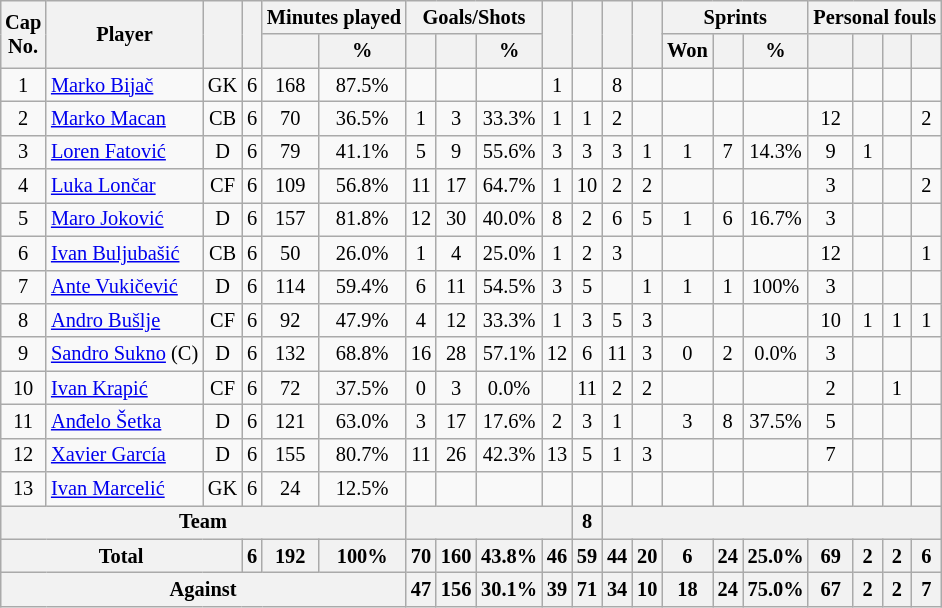<table class="wikitable sortable" style="text-align: center; font-size: 85%; margin-left: 1em;">
<tr>
<th rowspan="2">Cap<br>No.</th>
<th rowspan="2">Player</th>
<th rowspan="2"></th>
<th rowspan="2"></th>
<th colspan="2">Minutes played</th>
<th colspan="3">Goals/Shots</th>
<th rowspan="2"></th>
<th rowspan="2"></th>
<th rowspan="2"></th>
<th rowspan="2"></th>
<th colspan="3">Sprints</th>
<th colspan="4">Personal fouls</th>
</tr>
<tr>
<th></th>
<th>%</th>
<th></th>
<th></th>
<th>%</th>
<th>Won</th>
<th></th>
<th>%</th>
<th></th>
<th></th>
<th></th>
<th></th>
</tr>
<tr>
<td>1</td>
<td style="text-align: left;" data-sort-value="Bijač, Marko"><a href='#'>Marko Bijač</a></td>
<td>GK</td>
<td>6</td>
<td>168</td>
<td>87.5%</td>
<td></td>
<td></td>
<td></td>
<td>1</td>
<td></td>
<td>8</td>
<td></td>
<td></td>
<td></td>
<td></td>
<td></td>
<td></td>
<td></td>
<td></td>
</tr>
<tr>
<td>2</td>
<td style="text-align: left;" data-sort-value="Macan, Marko"><a href='#'>Marko Macan</a></td>
<td>CB</td>
<td>6</td>
<td>70</td>
<td>36.5%</td>
<td>1</td>
<td>3</td>
<td>33.3%</td>
<td>1</td>
<td>1</td>
<td>2</td>
<td></td>
<td></td>
<td></td>
<td></td>
<td>12</td>
<td></td>
<td></td>
<td>2</td>
</tr>
<tr>
<td>3</td>
<td style="text-align: left;" data-sort-value="Fatović, Loren"><a href='#'>Loren Fatović</a></td>
<td>D</td>
<td>6</td>
<td>79</td>
<td>41.1%</td>
<td>5</td>
<td>9</td>
<td>55.6%</td>
<td>3</td>
<td>3</td>
<td>3</td>
<td>1</td>
<td>1</td>
<td>7</td>
<td>14.3%</td>
<td>9</td>
<td>1</td>
<td></td>
<td></td>
</tr>
<tr>
<td>4</td>
<td style="text-align: left;" data-sort-value="Lončar, Luka"><a href='#'>Luka Lončar</a></td>
<td>CF</td>
<td>6</td>
<td>109</td>
<td>56.8%</td>
<td>11</td>
<td>17</td>
<td>64.7%</td>
<td>1</td>
<td>10</td>
<td>2</td>
<td>2</td>
<td></td>
<td></td>
<td></td>
<td>3</td>
<td></td>
<td></td>
<td>2</td>
</tr>
<tr>
<td>5</td>
<td style="text-align: left;" data-sort-value="Joković, Maro"><a href='#'>Maro Joković</a></td>
<td>D</td>
<td>6</td>
<td>157</td>
<td>81.8%</td>
<td>12</td>
<td>30</td>
<td>40.0%</td>
<td>8</td>
<td>2</td>
<td>6</td>
<td>5</td>
<td>1</td>
<td>6</td>
<td>16.7%</td>
<td>3</td>
<td></td>
<td></td>
<td></td>
</tr>
<tr>
<td>6</td>
<td style="text-align: left;" data-sort-value="Buljubašić, Ivan"><a href='#'>Ivan Buljubašić</a></td>
<td>CB</td>
<td>6</td>
<td>50</td>
<td>26.0%</td>
<td>1</td>
<td>4</td>
<td>25.0%</td>
<td>1</td>
<td>2</td>
<td>3</td>
<td></td>
<td></td>
<td></td>
<td></td>
<td>12</td>
<td></td>
<td></td>
<td>1</td>
</tr>
<tr>
<td>7</td>
<td style="text-align: left;" data-sort-value="Vukičević, Ante"><a href='#'>Ante Vukičević</a></td>
<td>D</td>
<td>6</td>
<td>114</td>
<td>59.4%</td>
<td>6</td>
<td>11</td>
<td>54.5%</td>
<td>3</td>
<td>5</td>
<td></td>
<td>1</td>
<td>1</td>
<td>1</td>
<td>100%</td>
<td>3</td>
<td></td>
<td></td>
<td></td>
</tr>
<tr>
<td>8</td>
<td style="text-align: left;" data-sort-value="Bušlje, Andro"><a href='#'>Andro Bušlje</a></td>
<td>CF</td>
<td>6</td>
<td>92</td>
<td>47.9%</td>
<td>4</td>
<td>12</td>
<td>33.3%</td>
<td>1</td>
<td>3</td>
<td>5</td>
<td>3</td>
<td></td>
<td></td>
<td></td>
<td>10</td>
<td>1</td>
<td>1</td>
<td>1</td>
</tr>
<tr>
<td>9</td>
<td style="text-align: left;" data-sort-value="Sukno, Sandro"><a href='#'>Sandro Sukno</a> (C)</td>
<td>D</td>
<td>6</td>
<td>132</td>
<td>68.8%</td>
<td>16</td>
<td>28</td>
<td>57.1%</td>
<td>12</td>
<td>6</td>
<td>11</td>
<td>3</td>
<td>0</td>
<td>2</td>
<td>0.0%</td>
<td>3</td>
<td></td>
<td></td>
<td></td>
</tr>
<tr>
<td>10</td>
<td style="text-align: left;" data-sort-value="Krapić, Ivan"><a href='#'>Ivan Krapić</a></td>
<td>CF</td>
<td>6</td>
<td>72</td>
<td>37.5%</td>
<td>0</td>
<td>3</td>
<td>0.0%</td>
<td></td>
<td>11</td>
<td>2</td>
<td>2</td>
<td></td>
<td></td>
<td></td>
<td>2</td>
<td></td>
<td>1</td>
<td></td>
</tr>
<tr>
<td>11</td>
<td style="text-align: left;" data-sort-value="Šetka, Anđelo"><a href='#'>Anđelo Šetka</a></td>
<td>D</td>
<td>6</td>
<td>121</td>
<td>63.0%</td>
<td>3</td>
<td>17</td>
<td>17.6%</td>
<td>2</td>
<td>3</td>
<td>1</td>
<td></td>
<td>3</td>
<td>8</td>
<td>37.5%</td>
<td>5</td>
<td></td>
<td></td>
<td></td>
</tr>
<tr>
<td>12</td>
<td style="text-align: left;" data-sort-value="García, Xavier"><a href='#'>Xavier García</a></td>
<td>D</td>
<td>6</td>
<td>155</td>
<td>80.7%</td>
<td>11</td>
<td>26</td>
<td>42.3%</td>
<td>13</td>
<td>5</td>
<td>1</td>
<td>3</td>
<td></td>
<td></td>
<td></td>
<td>7</td>
<td></td>
<td></td>
<td></td>
</tr>
<tr>
<td>13</td>
<td style="text-align: left;" data-sort-value="Marcelić, Ivan"><a href='#'>Ivan Marcelić</a></td>
<td>GK</td>
<td>6</td>
<td>24</td>
<td>12.5%</td>
<td></td>
<td></td>
<td></td>
<td></td>
<td></td>
<td></td>
<td></td>
<td></td>
<td></td>
<td></td>
<td></td>
<td></td>
<td></td>
<td></td>
</tr>
<tr>
<th colspan="6">Team</th>
<th colspan="4"></th>
<th>8</th>
<th colspan="9"></th>
</tr>
<tr>
<th colspan="3">Total</th>
<th>6</th>
<th>192</th>
<th>100%</th>
<th>70</th>
<th>160</th>
<th>43.8%</th>
<th>46</th>
<th>59</th>
<th>44</th>
<th>20</th>
<th>6</th>
<th>24</th>
<th>25.0%</th>
<th>69</th>
<th>2</th>
<th>2</th>
<th>6</th>
</tr>
<tr>
<th colspan="6">Against</th>
<th>47</th>
<th>156</th>
<th>30.1%</th>
<th>39</th>
<th>71</th>
<th>34</th>
<th>10</th>
<th>18</th>
<th>24</th>
<th>75.0%</th>
<th>67</th>
<th>2</th>
<th>2</th>
<th>7</th>
</tr>
</table>
